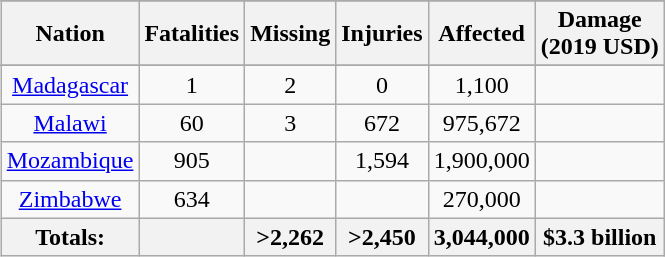<table class="wikitable sortable" align=right>
<tr>
</tr>
<tr style="text-align:center;">
<th>Nation</th>
<th>Fatalities</th>
<th>Missing</th>
<th>Injuries</th>
<th>Affected</th>
<th>Damage<br>(2019 USD)</th>
</tr>
<tr>
</tr>
<tr>
</tr>
<tr style="text-align:center;">
<td scope="row"><a href='#'>Madagascar</a></td>
<td>1</td>
<td>2</td>
<td>0</td>
<td>1,100</td>
<td></td>
</tr>
<tr style="text-align:center;">
<td scope="row"><a href='#'>Malawi</a></td>
<td>60</td>
<td>3</td>
<td>672</td>
<td>975,672</td>
<td></td>
</tr>
<tr style="text-align:center;">
<td scope="row"><a href='#'>Mozambique</a></td>
<td>905</td>
<td></td>
<td>1,594</td>
<td>1,900,000</td>
<td></td>
</tr>
<tr style="text-align:center;">
<td scope="row"><a href='#'>Zimbabwe</a></td>
<td>634</td>
<td></td>
<td></td>
<td>270,000</td>
<td></td>
</tr>
<tr class="sortbottom">
<th>Totals:</th>
<th></th>
<th>>2,262</th>
<th>>2,450</th>
<th>3,044,000</th>
<th>$3.3 billion</th>
</tr>
</table>
